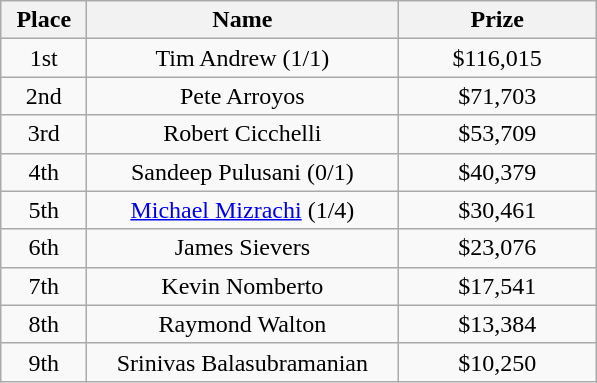<table class="wikitable">
<tr>
<th width="50">Place</th>
<th width="200">Name</th>
<th width="125">Prize</th>
</tr>
<tr>
<td align = "center">1st</td>
<td align = "center">Tim Andrew (1/1)</td>
<td align = "center">$116,015</td>
</tr>
<tr>
<td align = "center">2nd</td>
<td align = "center">Pete Arroyos</td>
<td align = "center">$71,703</td>
</tr>
<tr>
<td align = "center">3rd</td>
<td align = "center">Robert Cicchelli</td>
<td align = "center">$53,709</td>
</tr>
<tr>
<td align = "center">4th</td>
<td align = "center">Sandeep Pulusani (0/1)</td>
<td align = "center">$40,379</td>
</tr>
<tr>
<td align = "center">5th</td>
<td align = "center"><a href='#'>Michael Mizrachi</a> (1/4)</td>
<td align = "center">$30,461</td>
</tr>
<tr>
<td align = "center">6th</td>
<td align = "center">James Sievers</td>
<td align = "center">$23,076</td>
</tr>
<tr>
<td align = "center">7th</td>
<td align = "center">Kevin Nomberto</td>
<td align = "center">$17,541</td>
</tr>
<tr>
<td align = "center">8th</td>
<td align = "center">Raymond Walton</td>
<td align = "center">$13,384</td>
</tr>
<tr>
<td align = "center">9th</td>
<td align = "center">Srinivas Balasubramanian</td>
<td align = "center">$10,250</td>
</tr>
</table>
